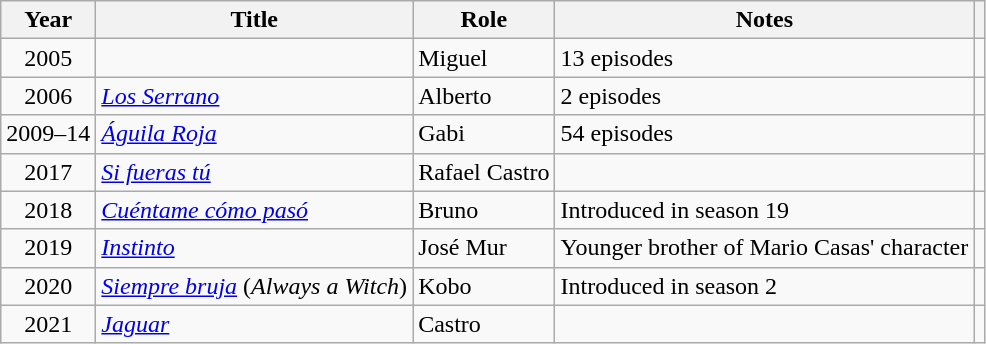<table class="wikitable sortable">
<tr>
<th>Year</th>
<th>Title</th>
<th>Role</th>
<th class="unsortable">Notes</th>
<th></th>
</tr>
<tr>
<td align = "center">2005</td>
<td><em></em></td>
<td>Miguel</td>
<td>13 episodes</td>
<td align = "center"></td>
</tr>
<tr>
<td align = "center">2006</td>
<td><em><a href='#'>Los Serrano</a></em></td>
<td>Alberto</td>
<td>2 episodes</td>
<td align = "center"></td>
</tr>
<tr>
<td align = "center">2009–14</td>
<td><em><a href='#'>Águila Roja</a></em></td>
<td>Gabi</td>
<td>54 episodes</td>
<td align = "center"></td>
</tr>
<tr>
<td align = "center">2017</td>
<td><em><a href='#'>Si fueras tú</a></em></td>
<td>Rafael Castro</td>
<td></td>
<td align = "center"></td>
</tr>
<tr>
<td align = "center">2018</td>
<td><em><a href='#'>Cuéntame cómo pasó</a></em></td>
<td>Bruno</td>
<td>Introduced in season 19</td>
<td align = "center"></td>
</tr>
<tr>
<td align = "center">2019</td>
<td><em><a href='#'>Instinto</a></em></td>
<td>José Mur</td>
<td>Younger brother of Mario Casas' character</td>
<td align = "center"></td>
</tr>
<tr>
<td align = "center">2020</td>
<td><em><a href='#'>Siempre bruja</a></em> (<em>Always a Witch</em>)</td>
<td>Kobo</td>
<td>Introduced in season 2</td>
<td align = "center"></td>
</tr>
<tr>
<td align = "center">2021</td>
<td><em><a href='#'>Jaguar</a></em></td>
<td>Castro</td>
<td></td>
<td align = "center"></td>
</tr>
</table>
